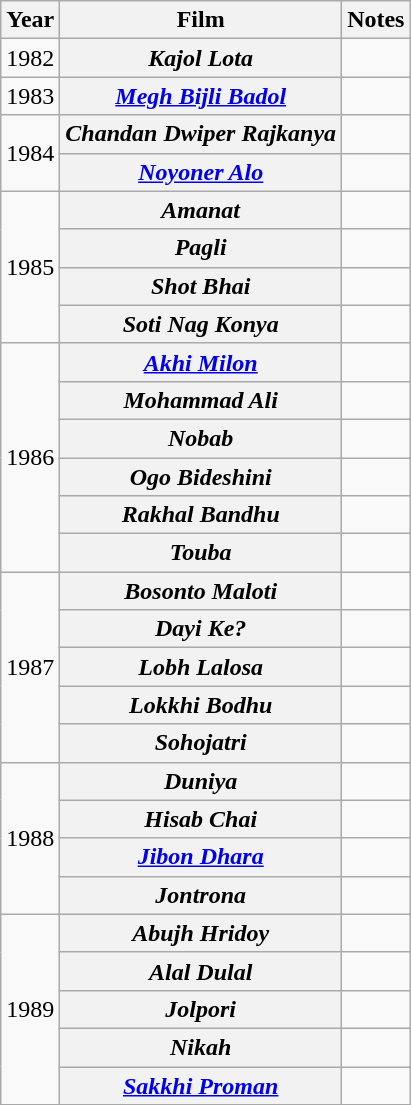<table class="wikitable sortable">
<tr>
<th>Year</th>
<th>Film</th>
<th>Notes</th>
</tr>
<tr>
<td>1982</td>
<th><em>Kajol Lota</em></th>
<td></td>
</tr>
<tr>
<td>1983</td>
<th><em><a href='#'>Megh Bijli Badol</a></em></th>
<td></td>
</tr>
<tr>
<td rowspan=2>1984</td>
<th><em>Chandan Dwiper Rajkanya</em></th>
<td></td>
</tr>
<tr>
<th><em><a href='#'>Noyoner Alo</a></em></th>
<td></td>
</tr>
<tr>
<td rowspan=4>1985</td>
<th><em>Amanat</em></th>
<td></td>
</tr>
<tr>
<th><em>Pagli</em></th>
<td></td>
</tr>
<tr>
<th><em>Shot Bhai</em></th>
<td></td>
</tr>
<tr>
<th><em>Soti Nag Konya</em></th>
<td></td>
</tr>
<tr>
<td rowspan=6>1986</td>
<th><em><a href='#'>Akhi Milon</a></em></th>
<td></td>
</tr>
<tr>
<th><em>Mohammad Ali</em></th>
<td></td>
</tr>
<tr>
<th><em>Nobab</em></th>
<td></td>
</tr>
<tr>
<th><em>Ogo Bideshini</em></th>
<td></td>
</tr>
<tr>
<th><em>Rakhal Bandhu</em></th>
<td></td>
</tr>
<tr>
<th><em>Touba</em></th>
<td></td>
</tr>
<tr>
<td rowspan=5>1987</td>
<th><em>Bosonto Maloti</em></th>
<td></td>
</tr>
<tr>
<th><em>Dayi Ke?</em></th>
<td></td>
</tr>
<tr>
<th><em>Lobh Lalosa</em></th>
<td></td>
</tr>
<tr>
<th><em>Lokkhi Bodhu</em></th>
<td></td>
</tr>
<tr>
<th><em>Sohojatri</em></th>
<td></td>
</tr>
<tr>
<td rowspan=4>1988</td>
<th><em>Duniya</em></th>
<td></td>
</tr>
<tr>
<th><em>Hisab Chai</em></th>
<td></td>
</tr>
<tr>
<th><em><a href='#'>Jibon Dhara</a></em></th>
<td></td>
</tr>
<tr>
<th><em>Jontrona</em></th>
<td></td>
</tr>
<tr>
<td rowspan=5>1989</td>
<th><em>Abujh Hridoy</em></th>
<td></td>
</tr>
<tr>
<th><em>Alal Dulal</em></th>
<td></td>
</tr>
<tr>
<th><em>Jolpori</em></th>
<td></td>
</tr>
<tr>
<th><em>Nikah</em></th>
<td></td>
</tr>
<tr>
<th><em><a href='#'>Sakkhi Proman</a></em></th>
<td></td>
</tr>
<tr>
</tr>
</table>
